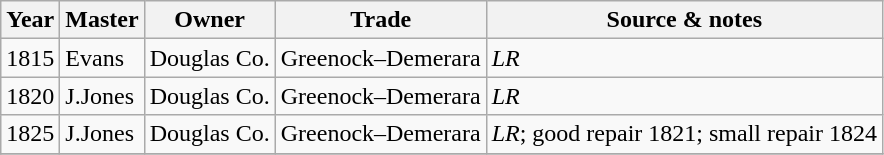<table class="wikitable">
<tr>
<th>Year</th>
<th>Master</th>
<th>Owner</th>
<th>Trade</th>
<th>Source & notes</th>
</tr>
<tr>
<td>1815</td>
<td>Evans</td>
<td>Douglas  Co.</td>
<td>Greenock–Demerara</td>
<td><em>LR</em></td>
</tr>
<tr>
<td>1820</td>
<td>J.Jones</td>
<td>Douglas  Co.</td>
<td>Greenock–Demerara</td>
<td><em>LR</em></td>
</tr>
<tr>
<td>1825</td>
<td>J.Jones</td>
<td>Douglas  Co.</td>
<td>Greenock–Demerara</td>
<td><em>LR</em>; good repair 1821; small repair 1824</td>
</tr>
<tr>
</tr>
</table>
